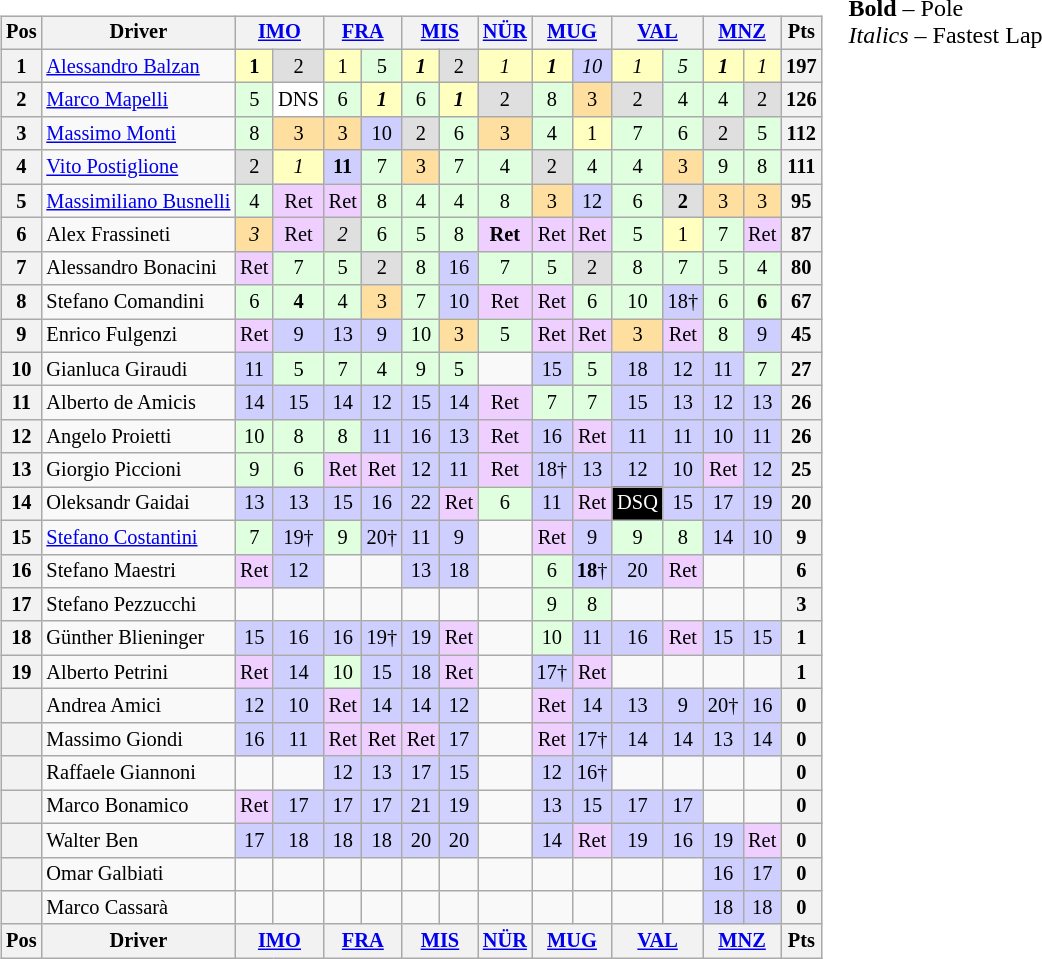<table>
<tr>
<td><br><table class="wikitable" style="font-size:85%; text-align:center">
<tr valign="top">
<th valign="middle">Pos</th>
<th valign="middle">Driver</th>
<th colspan=2><a href='#'>IMO</a><br></th>
<th colspan=2><a href='#'>FRA</a><br></th>
<th colspan=2><a href='#'>MIS</a><br></th>
<th><a href='#'>NÜR</a><br></th>
<th colspan=2><a href='#'>MUG</a><br></th>
<th colspan=2><a href='#'>VAL</a><br></th>
<th colspan=2><a href='#'>MNZ</a><br></th>
<th valign="middle">Pts</th>
</tr>
<tr>
<th>1</th>
<td align=left> <a href='#'>Alessandro Balzan</a></td>
<td style="background:#ffffbf;"><strong>1</strong></td>
<td style="background:#dfdfdf;">2</td>
<td style="background:#ffffbf;">1</td>
<td style="background:#dfffdf;">5</td>
<td style="background:#ffffbf;"><strong><em>1</em></strong></td>
<td style="background:#dfdfdf;">2</td>
<td style="background:#ffffbf;"><em>1</em></td>
<td style="background:#ffffbf;"><strong><em>1</em></strong></td>
<td style="background:#cfcfff;"><em>10</em></td>
<td style="background:#ffffbf;"><em>1</em></td>
<td style="background:#dfffdf;"><em>5</em></td>
<td style="background:#ffffbf;"><strong><em>1</em></strong></td>
<td style="background:#ffffbf;"><em>1</em></td>
<th>197</th>
</tr>
<tr>
<th>2</th>
<td align=left> <a href='#'>Marco Mapelli</a></td>
<td style="background:#dfffdf;">5</td>
<td style="background:#ffffff;">DNS</td>
<td style="background:#dfffdf;">6</td>
<td style="background:#ffffbf;"><strong><em>1</em></strong></td>
<td style="background:#dfffdf;">6</td>
<td style="background:#ffffbf;"><strong><em>1</em></strong></td>
<td style="background:#dfdfdf;">2</td>
<td style="background:#dfffdf;">8</td>
<td style="background:#ffdf9f;">3</td>
<td style="background:#dfdfdf;">2</td>
<td style="background:#dfffdf;">4</td>
<td style="background:#dfffdf;">4</td>
<td style="background:#dfdfdf;">2</td>
<th>126</th>
</tr>
<tr>
<th>3</th>
<td align=left> <a href='#'>Massimo Monti</a></td>
<td style="background:#dfffdf;">8</td>
<td style="background:#ffdf9f;">3</td>
<td style="background:#ffdf9f;">3</td>
<td style="background:#cfcfff;">10</td>
<td style="background:#dfdfdf;">2</td>
<td style="background:#dfffdf;">6</td>
<td style="background:#ffdf9f;">3</td>
<td style="background:#dfffdf;">4</td>
<td style="background:#ffffbf;">1</td>
<td style="background:#dfffdf;">7</td>
<td style="background:#dfffdf;">6</td>
<td style="background:#dfdfdf;">2</td>
<td style="background:#dfffdf;">5</td>
<th>112</th>
</tr>
<tr>
<th>4</th>
<td align=left> <a href='#'>Vito Postiglione</a></td>
<td style="background:#dfdfdf;">2</td>
<td style="background:#ffffbf;"><em>1</em></td>
<td style="background:#cfcfff;"><strong>11</strong></td>
<td style="background:#dfffdf;">7</td>
<td style="background:#ffdf9f;">3</td>
<td style="background:#dfffdf;">7</td>
<td style="background:#dfffdf;">4</td>
<td style="background:#dfdfdf;">2</td>
<td style="background:#dfffdf;">4</td>
<td style="background:#dfffdf;">4</td>
<td style="background:#ffdf9f;">3</td>
<td style="background:#dfffdf;">9</td>
<td style="background:#dfffdf;">8</td>
<th>111</th>
</tr>
<tr>
<th>5</th>
<td align=left> <a href='#'>Massimiliano Busnelli</a></td>
<td style="background:#dfffdf;">4</td>
<td style="background:#efcfff;">Ret</td>
<td style="background:#efcfff;">Ret</td>
<td style="background:#dfffdf;">8</td>
<td style="background:#dfffdf;">4</td>
<td style="background:#dfffdf;">4</td>
<td style="background:#dfffdf;">8</td>
<td style="background:#ffdf9f;">3</td>
<td style="background:#cfcfff;">12</td>
<td style="background:#dfffdf;">6</td>
<td style="background:#dfdfdf;"><strong>2</strong></td>
<td style="background:#ffdf9f;">3</td>
<td style="background:#ffdf9f;">3</td>
<th>95</th>
</tr>
<tr>
<th>6</th>
<td align=left> Alex Frassineti</td>
<td style="background:#ffdf9f;"><em>3</em></td>
<td style="background:#efcfff;">Ret</td>
<td style="background:#dfdfdf;"><em>2</em></td>
<td style="background:#dfffdf;">6</td>
<td style="background:#dfffdf;">5</td>
<td style="background:#dfffdf;">8</td>
<td style="background:#efcfff;"><strong>Ret</strong></td>
<td style="background:#efcfff;">Ret</td>
<td style="background:#efcfff;">Ret</td>
<td style="background:#dfffdf;">5</td>
<td style="background:#ffffbf;">1</td>
<td style="background:#dfffdf;">7</td>
<td style="background:#efcfff;">Ret</td>
<th>87</th>
</tr>
<tr>
<th>7</th>
<td align=left> Alessandro Bonacini</td>
<td style="background:#efcfff;">Ret</td>
<td style="background:#dfffdf;">7</td>
<td style="background:#dfffdf;">5</td>
<td style="background:#dfdfdf;">2</td>
<td style="background:#dfffdf;">8</td>
<td style="background:#cfcfff;">16</td>
<td style="background:#dfffdf;">7</td>
<td style="background:#dfffdf;">5</td>
<td style="background:#dfdfdf;">2</td>
<td style="background:#dfffdf;">8</td>
<td style="background:#dfffdf;">7</td>
<td style="background:#dfffdf;">5</td>
<td style="background:#dfffdf;">4</td>
<th>80</th>
</tr>
<tr>
<th>8</th>
<td align=left> Stefano Comandini</td>
<td style="background:#dfffdf;">6</td>
<td style="background:#dfffdf;"><strong>4</strong></td>
<td style="background:#dfffdf;">4</td>
<td style="background:#ffdf9f;">3</td>
<td style="background:#dfffdf;">7</td>
<td style="background:#cfcfff;">10</td>
<td style="background:#efcfff;">Ret</td>
<td style="background:#efcfff;">Ret</td>
<td style="background:#dfffdf;">6</td>
<td style="background:#dfffdf;">10</td>
<td style="background:#cfcfff;">18†</td>
<td style="background:#dfffdf;">6</td>
<td style="background:#dfffdf;"><strong>6</strong></td>
<th>67</th>
</tr>
<tr>
<th>9</th>
<td align=left> Enrico Fulgenzi</td>
<td style="background:#efcfff;">Ret</td>
<td style="background:#cfcfff;">9</td>
<td style="background:#cfcfff;">13</td>
<td style="background:#cfcfff;">9</td>
<td style="background:#dfffdf;">10</td>
<td style="background:#ffdf9f;">3</td>
<td style="background:#dfffdf;">5</td>
<td style="background:#efcfff;">Ret</td>
<td style="background:#efcfff;">Ret</td>
<td style="background:#ffdf9f;">3</td>
<td style="background:#efcfff;">Ret</td>
<td style="background:#dfffdf;">8</td>
<td style="background:#cfcfff;">9</td>
<th>45</th>
</tr>
<tr>
<th>10</th>
<td align=left> Gianluca Giraudi</td>
<td style="background:#cfcfff;">11</td>
<td style="background:#dfffdf;">5</td>
<td style="background:#dfffdf;">7</td>
<td style="background:#dfffdf;">4</td>
<td style="background:#dfffdf;">9</td>
<td style="background:#dfffdf;">5</td>
<td></td>
<td style="background:#cfcfff;">15</td>
<td style="background:#dfffdf;">5</td>
<td style="background:#cfcfff;">18</td>
<td style="background:#cfcfff;">12</td>
<td style="background:#cfcfff;">11</td>
<td style="background:#dfffdf;">7</td>
<th>27</th>
</tr>
<tr>
<th>11</th>
<td align=left> Alberto de Amicis</td>
<td style="background:#cfcfff;">14</td>
<td style="background:#cfcfff;">15</td>
<td style="background:#cfcfff;">14</td>
<td style="background:#cfcfff;">12</td>
<td style="background:#cfcfff;">15</td>
<td style="background:#cfcfff;">14</td>
<td style="background:#efcfff;">Ret</td>
<td style="background:#dfffdf;">7</td>
<td style="background:#dfffdf;">7</td>
<td style="background:#cfcfff;">15</td>
<td style="background:#cfcfff;">13</td>
<td style="background:#cfcfff;">12</td>
<td style="background:#cfcfff;">13</td>
<th>26</th>
</tr>
<tr>
<th>12</th>
<td align=left> Angelo Proietti</td>
<td style="background:#dfffdf;">10</td>
<td style="background:#dfffdf;">8</td>
<td style="background:#dfffdf;">8</td>
<td style="background:#cfcfff;">11</td>
<td style="background:#cfcfff;">16</td>
<td style="background:#cfcfff;">13</td>
<td style="background:#efcfff;">Ret</td>
<td style="background:#cfcfff;">16</td>
<td style="background:#efcfff;">Ret</td>
<td style="background:#cfcfff;">11</td>
<td style="background:#cfcfff;">11</td>
<td style="background:#cfcfff;">10</td>
<td style="background:#cfcfff;">11</td>
<th>26</th>
</tr>
<tr>
<th>13</th>
<td align=left> Giorgio Piccioni</td>
<td style="background:#dfffdf;">9</td>
<td style="background:#dfffdf;">6</td>
<td style="background:#efcfff;">Ret</td>
<td style="background:#efcfff;">Ret</td>
<td style="background:#cfcfff;">12</td>
<td style="background:#cfcfff;">11</td>
<td style="background:#efcfff;">Ret</td>
<td style="background:#cfcfff;">18†</td>
<td style="background:#cfcfff;">13</td>
<td style="background:#cfcfff;">12</td>
<td style="background:#cfcfff;">10</td>
<td style="background:#efcfff;">Ret</td>
<td style="background:#cfcfff;">12</td>
<th>25</th>
</tr>
<tr>
<th>14</th>
<td align=left> Oleksandr Gaidai</td>
<td style="background:#cfcfff;">13</td>
<td style="background:#cfcfff;">13</td>
<td style="background:#cfcfff;">15</td>
<td style="background:#cfcfff;">16</td>
<td style="background:#cfcfff;">22</td>
<td style="background:#efcfff;">Ret</td>
<td style="background:#dfffdf;">6</td>
<td style="background:#cfcfff;">11</td>
<td style="background:#efcfff;">Ret</td>
<td style="background:#000000; color:white;">DSQ</td>
<td style="background:#cfcfff;">15</td>
<td style="background:#cfcfff;">17</td>
<td style="background:#cfcfff;">19</td>
<th>20</th>
</tr>
<tr>
<th>15</th>
<td align=left> <a href='#'>Stefano Costantini</a></td>
<td style="background:#dfffdf;">7</td>
<td style="background:#cfcfff;">19†</td>
<td style="background:#dfffdf;">9</td>
<td style="background:#cfcfff;">20†</td>
<td style="background:#cfcfff;">11</td>
<td style="background:#cfcfff;">9</td>
<td></td>
<td style="background:#efcfff;">Ret</td>
<td style="background:#cfcfff;">9</td>
<td style="background:#dfffdf;">9</td>
<td style="background:#dfffdf;">8</td>
<td style="background:#cfcfff;">14</td>
<td style="background:#cfcfff;">10</td>
<th>9</th>
</tr>
<tr>
<th>16</th>
<td align=left> Stefano Maestri</td>
<td style="background:#efcfff;">Ret</td>
<td style="background:#cfcfff;">12</td>
<td></td>
<td></td>
<td style="background:#cfcfff;">13</td>
<td style="background:#cfcfff;">18</td>
<td></td>
<td style="background:#dfffdf;">6</td>
<td style="background:#cfcfff;"><strong>18</strong>†</td>
<td style="background:#cfcfff;">20</td>
<td style="background:#efcfff;">Ret</td>
<td></td>
<td></td>
<th>6</th>
</tr>
<tr>
<th>17</th>
<td align=left> Stefano Pezzucchi</td>
<td></td>
<td></td>
<td></td>
<td></td>
<td></td>
<td></td>
<td></td>
<td style="background:#dfffdf;">9</td>
<td style="background:#dfffdf;">8</td>
<td></td>
<td></td>
<td></td>
<td></td>
<th>3</th>
</tr>
<tr>
<th>18</th>
<td align=left> Günther Blieninger</td>
<td style="background:#cfcfff;">15</td>
<td style="background:#cfcfff;">16</td>
<td style="background:#cfcfff;">16</td>
<td style="background:#cfcfff;">19†</td>
<td style="background:#cfcfff;">19</td>
<td style="background:#efcfff;">Ret</td>
<td></td>
<td style="background:#dfffdf;">10</td>
<td style="background:#cfcfff;">11</td>
<td style="background:#cfcfff;">16</td>
<td style="background:#efcfff;">Ret</td>
<td style="background:#cfcfff;">15</td>
<td style="background:#cfcfff;">15</td>
<th>1</th>
</tr>
<tr>
<th>19</th>
<td align=left> Alberto Petrini</td>
<td style="background:#efcfff;">Ret</td>
<td style="background:#cfcfff;">14</td>
<td style="background:#dfffdf;">10</td>
<td style="background:#cfcfff;">15</td>
<td style="background:#cfcfff;">18</td>
<td style="background:#efcfff;">Ret</td>
<td></td>
<td style="background:#cfcfff;">17†</td>
<td style="background:#efcfff;">Ret</td>
<td></td>
<td></td>
<td></td>
<td></td>
<th>1</th>
</tr>
<tr>
<th></th>
<td align=left> Andrea Amici</td>
<td style="background:#cfcfff;">12</td>
<td style="background:#cfcfff;">10</td>
<td style="background:#efcfff;">Ret</td>
<td style="background:#cfcfff;">14</td>
<td style="background:#cfcfff;">14</td>
<td style="background:#cfcfff;">12</td>
<td></td>
<td style="background:#efcfff;">Ret</td>
<td style="background:#cfcfff;">14</td>
<td style="background:#cfcfff;">13</td>
<td style="background:#cfcfff;">9</td>
<td style="background:#cfcfff;">20†</td>
<td style="background:#cfcfff;">16</td>
<th>0</th>
</tr>
<tr>
<th></th>
<td align=left> Massimo Giondi</td>
<td style="background:#cfcfff;">16</td>
<td style="background:#cfcfff;">11</td>
<td style="background:#efcfff;">Ret</td>
<td style="background:#efcfff;">Ret</td>
<td style="background:#efcfff;">Ret</td>
<td style="background:#cfcfff;">17</td>
<td></td>
<td style="background:#efcfff;">Ret</td>
<td style="background:#cfcfff;">17†</td>
<td style="background:#cfcfff;">14</td>
<td style="background:#cfcfff;">14</td>
<td style="background:#cfcfff;">13</td>
<td style="background:#cfcfff;">14</td>
<th>0</th>
</tr>
<tr>
<th></th>
<td align=left> Raffaele Giannoni</td>
<td></td>
<td></td>
<td style="background:#cfcfff;">12</td>
<td style="background:#cfcfff;">13</td>
<td style="background:#cfcfff;">17</td>
<td style="background:#cfcfff;">15</td>
<td></td>
<td style="background:#cfcfff;">12</td>
<td style="background:#cfcfff;">16†</td>
<td></td>
<td></td>
<td></td>
<td></td>
<th>0</th>
</tr>
<tr>
<th></th>
<td align=left> Marco Bonamico</td>
<td style="background:#efcfff;">Ret</td>
<td style="background:#cfcfff;">17</td>
<td style="background:#cfcfff;">17</td>
<td style="background:#cfcfff;">17</td>
<td style="background:#cfcfff;">21</td>
<td style="background:#cfcfff;">19</td>
<td></td>
<td style="background:#cfcfff;">13</td>
<td style="background:#cfcfff;">15</td>
<td style="background:#cfcfff;">17</td>
<td style="background:#cfcfff;">17</td>
<td></td>
<td></td>
<th>0</th>
</tr>
<tr>
<th></th>
<td align=left> Walter Ben</td>
<td style="background:#cfcfff;">17</td>
<td style="background:#cfcfff;">18</td>
<td style="background:#cfcfff;">18</td>
<td style="background:#cfcfff;">18</td>
<td style="background:#cfcfff;">20</td>
<td style="background:#cfcfff;">20</td>
<td></td>
<td style="background:#cfcfff;">14</td>
<td style="background:#efcfff;">Ret</td>
<td style="background:#cfcfff;">19</td>
<td style="background:#cfcfff;">16</td>
<td style="background:#cfcfff;">19</td>
<td style="background:#efcfff;">Ret</td>
<th>0</th>
</tr>
<tr>
<th></th>
<td align=left> Omar Galbiati</td>
<td></td>
<td></td>
<td></td>
<td></td>
<td></td>
<td></td>
<td></td>
<td></td>
<td></td>
<td></td>
<td></td>
<td style="background:#cfcfff;">16</td>
<td style="background:#cfcfff;">17</td>
<th>0</th>
</tr>
<tr>
<th></th>
<td align=left> Marco Cassarà</td>
<td></td>
<td></td>
<td></td>
<td></td>
<td></td>
<td></td>
<td></td>
<td></td>
<td></td>
<td></td>
<td></td>
<td style="background:#cfcfff;">18</td>
<td style="background:#cfcfff;">18</td>
<th>0</th>
</tr>
<tr>
<th valign="middle">Pos</th>
<th valign="middle">Driver</th>
<th colspan=2><a href='#'>IMO</a><br></th>
<th colspan=2><a href='#'>FRA</a><br></th>
<th colspan=2><a href='#'>MIS</a><br></th>
<th><a href='#'>NÜR</a><br></th>
<th colspan=2><a href='#'>MUG</a><br></th>
<th colspan=2><a href='#'>VAL</a><br></th>
<th colspan=2><a href='#'>MNZ</a><br></th>
<th valign="middle">Pts</th>
</tr>
</table>
</td>
<td valign="top"><br>
<span><strong>Bold</strong> – Pole<br>
<em>Italics</em> – Fastest Lap</span></td>
</tr>
</table>
